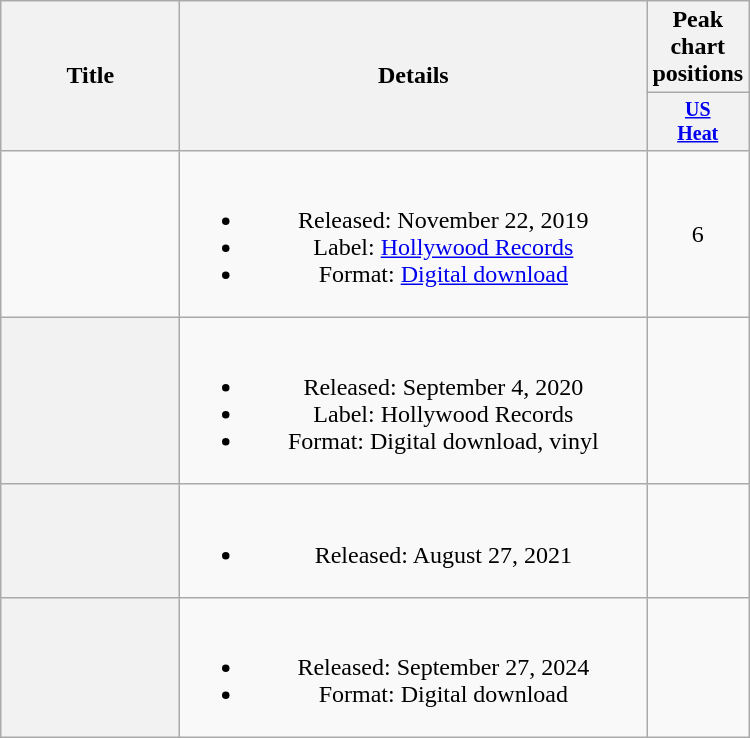<table class="wikitable plainrowheaders" style="text-align:center;">
<tr>
<th rowspan="2" scope="col" style="width:7em;">Title</th>
<th rowspan="2" scope="col" style="width:19em;">Details</th>
<th colspan="1">Peak chart positions</th>
</tr>
<tr style="font-size:smaller;">
<th style="width:4em;"><a href='#'>US<br> Heat</a><br></th>
</tr>
<tr>
<td scope="row"><em></em></td>
<td><br><ul><li>Released: November 22, 2019</li><li>Label: <a href='#'>Hollywood Records</a></li><li>Format: <a href='#'>Digital download</a></li></ul></td>
<td>6</td>
</tr>
<tr>
<th scope="row"><em></em></th>
<td><br><ul><li>Released: September 4, 2020</li><li>Label: Hollywood Records</li><li>Format: Digital download, vinyl</li></ul></td>
<td></td>
</tr>
<tr>
<th scope="row"><em></em></th>
<td><br><ul><li>Released: August 27, 2021</li></ul></td>
<td></td>
</tr>
<tr>
<th></th>
<td><br><ul><li>Released: September 27, 2024</li><li>Format: Digital download</li></ul></td>
<td></td>
</tr>
</table>
